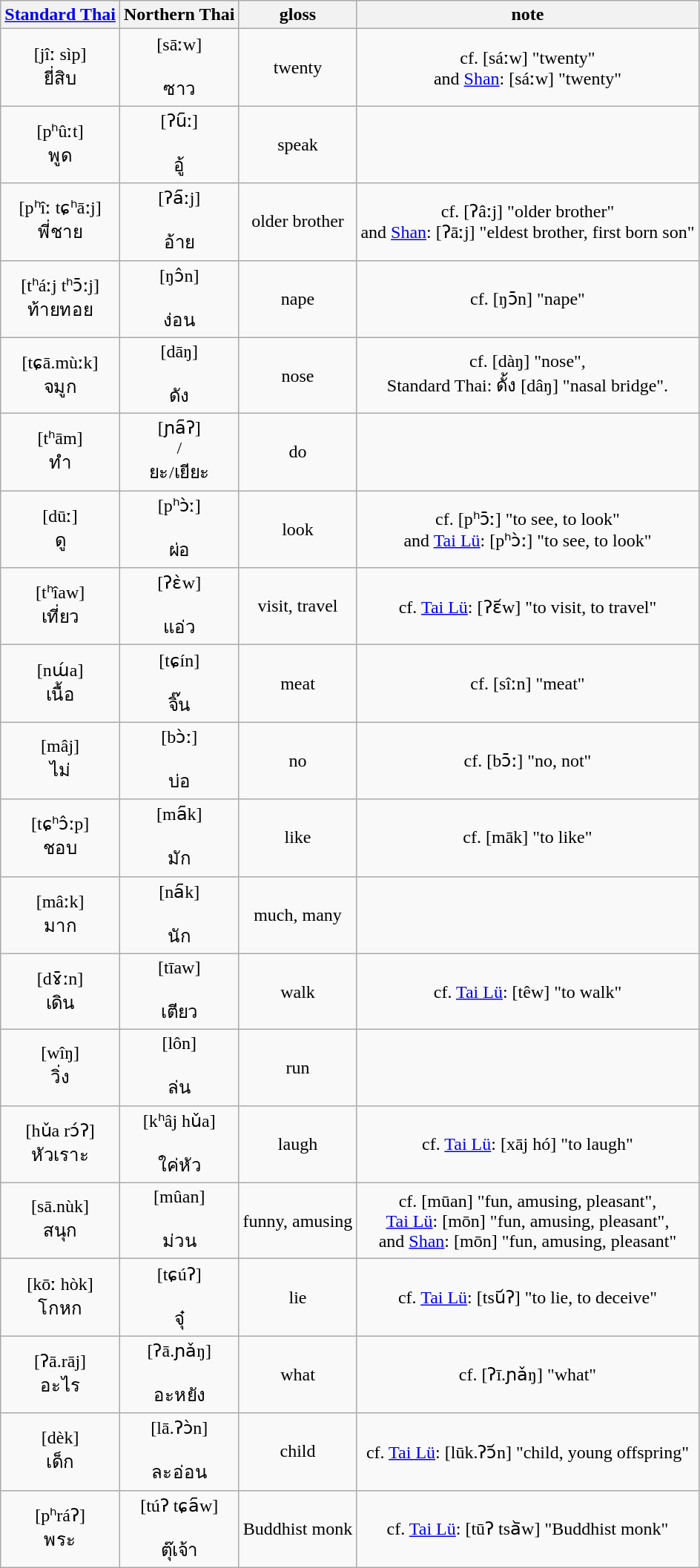<table class="wikitable" style="text-align:center">
<tr>
<th><a href='#'>Standard Thai</a></th>
<th>Northern Thai</th>
<th>gloss</th>
<th>note</th>
</tr>
<tr>
<td>[jîː sìp]<br>ยี่สิบ</td>
<td>[sāːw]<br><br>ซาว</td>
<td>twenty</td>
<td>cf.  [sáːw] "twenty"<br>and <a href='#'>Shan</a>:  [sáːw] "twenty"</td>
</tr>
<tr>
<td>[pʰûːt]<br>พูด</td>
<td>[ʔu᷇ː]<br><br>อู้</td>
<td>speak</td>
<td></td>
</tr>
<tr>
<td>[pʰîː tɕʰāːj]<br>พี่ชาย</td>
<td>[ʔa᷇ːj]<br><br>อ้าย</td>
<td>older brother</td>
<td>cf.  [ʔâːj] "older brother"<br>and <a href='#'>Shan</a>:  [ʔāːj] "eldest brother, first born son"</td>
</tr>
<tr>
<td>[tʰáːj tʰɔ̄ːj]<br>ท้ายทอย</td>
<td>[ŋɔ̂n]<br><br>ง่อน</td>
<td>nape</td>
<td>cf.  [ŋɔ̄n] "nape"</td>
</tr>
<tr>
<td>[tɕā.mùːk]<br>จมูก</td>
<td>[dāŋ]<br><br>ดัง</td>
<td>nose</td>
<td>cf.  [dàŋ] "nose",<br>Standard Thai: ดั้ง [dâŋ] "nasal bridge".</td>
</tr>
<tr>
<td>[tʰām]<br>ทำ</td>
<td>[ɲa᷇ʔ]<br>/<br>ยะ/เยียะ</td>
<td>do</td>
<td></td>
</tr>
<tr>
<td>[dūː]<br>ดู</td>
<td>[pʰɔ̀ː]<br><br>ผ่อ</td>
<td>look</td>
<td>cf.  [pʰɔ̄ː] "to see, to look"<br>and <a href='#'>Tai Lü</a>:  [pʰɔ̀ː] "to see, to look"</td>
</tr>
<tr>
<td>[tʰîaw]<br>เที่ยว</td>
<td>[ʔɛ̀w]<br><br>แอ่ว</td>
<td>visit, travel</td>
<td>cf. <a href='#'>Tai Lü</a>:  [ʔɛ᷄w] "to visit, to travel"</td>
</tr>
<tr>
<td>[nɯ́a]<br>เนื้อ</td>
<td>[tɕín]<br><br>จิ๊น</td>
<td>meat</td>
<td>cf.  [sîːn] "meat"</td>
</tr>
<tr>
<td>[mâj]<br>ไม่</td>
<td>[bɔ̀ː]<br><br>บ่อ</td>
<td>no</td>
<td>cf.  [bɔ̄ː] "no, not"</td>
</tr>
<tr>
<td>[tɕʰɔ̂ːp]<br>ชอบ</td>
<td>[ma᷇k]<br><br>มัก</td>
<td>like</td>
<td>cf.  [māk] "to like"</td>
</tr>
<tr>
<td>[mâːk]<br>มาก</td>
<td>[na᷇k]<br><br>นัก</td>
<td>much, many</td>
<td></td>
</tr>
<tr>
<td>[dɤ̄ːn]<br>เดิน</td>
<td>[tīaw]<br><br>เตียว</td>
<td>walk</td>
<td>cf. <a href='#'>Tai Lü</a>:  [têw] "to walk"</td>
</tr>
<tr>
<td>[wîŋ]<br>วิ่ง</td>
<td>[lôn]<br><br>ล่น</td>
<td>run</td>
<td></td>
</tr>
<tr>
<td>[hǔa rɔ́ʔ]<br>หัวเราะ</td>
<td>[kʰâj hǔa]<br><br>ใค่หัว</td>
<td>laugh</td>
<td>cf. <a href='#'>Tai Lü</a>:  [xāj hó] "to laugh"</td>
</tr>
<tr>
<td>[sā.nùk]<br>สนุก</td>
<td>[mûan]<br><br>ม่วน</td>
<td>funny, amusing</td>
<td>cf.  [mūan] "fun, amusing, pleasant",<br><a href='#'>Tai Lü</a>:  [mōn] "fun, amusing, pleasant",<br>and <a href='#'>Shan</a>:  [mōn] "fun, amusing, pleasant"</td>
</tr>
<tr>
<td>[kōː hòk]<br>โกหก</td>
<td>[tɕúʔ]<br><br>จุ๋</td>
<td>lie</td>
<td>cf. <a href='#'>Tai Lü</a>:  [tsu᷄ʔ] "to lie, to deceive"</td>
</tr>
<tr>
<td>[ʔā.rāj]<br>อะไร</td>
<td>[ʔā.ɲǎŋ]<br><br>อะหยัง</td>
<td>what</td>
<td>cf.  [ʔī.ɲǎŋ] "what"</td>
</tr>
<tr>
<td>[dèk]<br>เด็ก</td>
<td>[lā.ʔɔ̀n]<br><br>ละอ่อน</td>
<td>child</td>
<td>cf. <a href='#'>Tai Lü</a>:  [lūk.ʔɔ᷄n] "child, young offspring"</td>
</tr>
<tr>
<td>[pʰráʔ]<br>พระ</td>
<td>[túʔ tɕa᷇w]<br><br>ตุ๊เจ้า</td>
<td>Buddhist monk</td>
<td>cf. <a href='#'>Tai Lü</a>:  [tūʔ tsa᷅w] "Buddhist monk"</td>
</tr>
</table>
